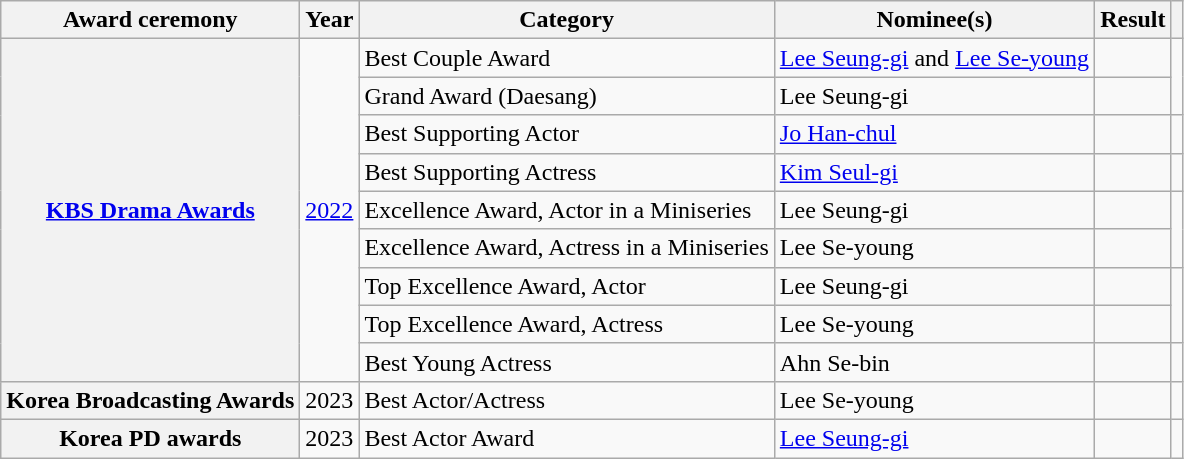<table class="wikitable plainrowheaders sortable">
<tr>
<th scope="col">Award ceremony</th>
<th scope="col">Year</th>
<th scope="col">Category </th>
<th scope="col">Nominee(s)</th>
<th scope="col">Result</th>
<th scope="col" class="unsortable"></th>
</tr>
<tr>
<th rowspan="9" scope="row"><a href='#'>KBS Drama Awards</a></th>
<td rowspan="9" style="text-align:center"><a href='#'>2022</a></td>
<td>Best Couple Award</td>
<td><a href='#'>Lee Seung-gi</a> and <a href='#'>Lee Se-young</a></td>
<td></td>
<td rowspan="2" style="text-align:center"></td>
</tr>
<tr>
<td>Grand Award (Daesang)</td>
<td>Lee Seung-gi</td>
<td></td>
</tr>
<tr>
<td>Best Supporting Actor</td>
<td><a href='#'>Jo Han-chul</a></td>
<td></td>
<td style="text-align:center"></td>
</tr>
<tr>
<td>Best Supporting Actress</td>
<td><a href='#'>Kim Seul-gi</a></td>
<td></td>
<td style="text-align:center"></td>
</tr>
<tr>
<td>Excellence Award, Actor in a Miniseries</td>
<td>Lee Seung-gi</td>
<td></td>
<td rowspan="2" style="text-align:center"></td>
</tr>
<tr>
<td>Excellence Award, Actress in a Miniseries</td>
<td>Lee Se-young</td>
<td></td>
</tr>
<tr>
<td>Top Excellence Award, Actor</td>
<td>Lee Seung-gi</td>
<td></td>
<td rowspan="2" style="text-align:center"></td>
</tr>
<tr>
<td>Top Excellence Award, Actress</td>
<td>Lee Se-young</td>
<td></td>
</tr>
<tr>
<td>Best Young Actress</td>
<td>Ahn Se-bin</td>
<td></td>
<td style="text-align:center"></td>
</tr>
<tr>
<th scope="row">Korea Broadcasting Awards</th>
<td style="text-align:center">2023</td>
<td>Best Actor/Actress</td>
<td>Lee Se-young</td>
<td></td>
<td style="text-align:center"></td>
</tr>
<tr>
<th scope="row">Korea PD awards</th>
<td style="text-align:center">2023</td>
<td>Best Actor Award</td>
<td><a href='#'>Lee Seung-gi</a></td>
<td></td>
<td style="text-align:center"></td>
</tr>
</table>
